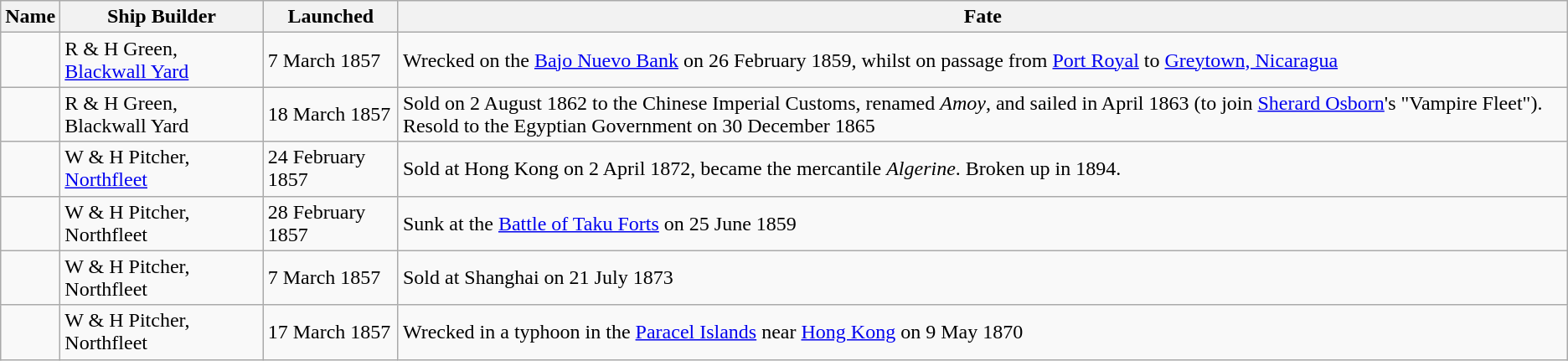<table class="wikitable" style="text-align:left">
<tr>
<th>Name</th>
<th>Ship Builder</th>
<th>Launched</th>
<th>Fate</th>
</tr>
<tr>
<td></td>
<td>R & H Green, <a href='#'>Blackwall Yard</a></td>
<td>7 March 1857</td>
<td>Wrecked on the <a href='#'>Bajo Nuevo Bank</a> on 26 February 1859, whilst on passage from <a href='#'>Port Royal</a> to <a href='#'>Greytown, Nicaragua</a></td>
</tr>
<tr>
<td></td>
<td>R & H Green, Blackwall Yard</td>
<td>18 March 1857</td>
<td>Sold on 2 August 1862 to the Chinese Imperial Customs, renamed <em>Amoy</em>, and sailed in April 1863 (to join <a href='#'>Sherard Osborn</a>'s "Vampire Fleet"). Resold to the Egyptian Government on 30 December 1865</td>
</tr>
<tr>
<td></td>
<td>W & H Pitcher, <a href='#'>Northfleet</a></td>
<td>24 February 1857</td>
<td>Sold at Hong Kong on 2 April 1872, became the mercantile <em>Algerine</em>. Broken up in 1894.</td>
</tr>
<tr>
<td></td>
<td>W & H Pitcher, Northfleet</td>
<td>28 February 1857</td>
<td>Sunk at the <a href='#'>Battle of Taku Forts</a> on 25 June 1859</td>
</tr>
<tr>
<td></td>
<td>W & H Pitcher, Northfleet</td>
<td>7 March 1857</td>
<td>Sold at Shanghai on 21 July 1873</td>
</tr>
<tr>
<td></td>
<td>W & H Pitcher, Northfleet</td>
<td>17 March 1857</td>
<td>Wrecked in a typhoon in the <a href='#'>Paracel Islands</a> near <a href='#'>Hong Kong</a> on 9 May 1870</td>
</tr>
</table>
